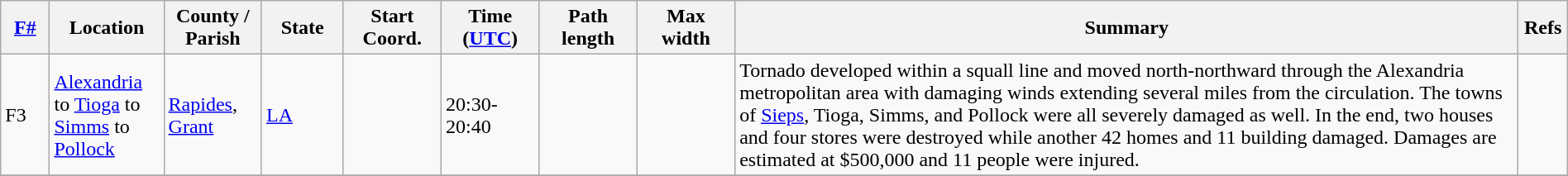<table class="wikitable sortable" style="width:100%;">
<tr>
<th scope="col"  style="width:3%; text-align:center;"><a href='#'>F#</a></th>
<th scope="col"  style="width:7%; text-align:center;" class="unsortable">Location</th>
<th scope="col"  style="width:6%; text-align:center;" class="unsortable">County / Parish</th>
<th scope="col"  style="width:5%; text-align:center;">State</th>
<th scope="col"  style="width:6%; text-align:center;">Start Coord.</th>
<th scope="col"  style="width:6%; text-align:center;">Time (<a href='#'>UTC</a>)</th>
<th scope="col"  style="width:6%; text-align:center;">Path length</th>
<th scope="col"  style="width:6%; text-align:center;">Max width</th>
<th scope="col" class="unsortable" style="width:48%; text-align:center;">Summary</th>
<th scope="col" class="unsortable" style="width:3%; text-align:center;">Refs</th>
</tr>
<tr>
<td bgcolor=>F3</td>
<td><a href='#'>Alexandria</a> to <a href='#'>Tioga</a> to <a href='#'>Simms</a> to <a href='#'>Pollock</a></td>
<td><a href='#'>Rapides</a>, <a href='#'>Grant</a></td>
<td><a href='#'>LA</a></td>
<td></td>
<td>20:30-20:40</td>
<td></td>
<td></td>
<td>Tornado developed within a squall line and moved north-northward through the Alexandria metropolitan area with damaging winds extending several miles from the circulation. The towns of <a href='#'>Sieps</a>, Tioga, Simms, and Pollock were all severely damaged as well. In the end, two houses and four stores were destroyed while another 42 homes and 11 building damaged. Damages are estimated at $500,000 and 11 people were injured.</td>
<td></td>
</tr>
<tr>
</tr>
</table>
